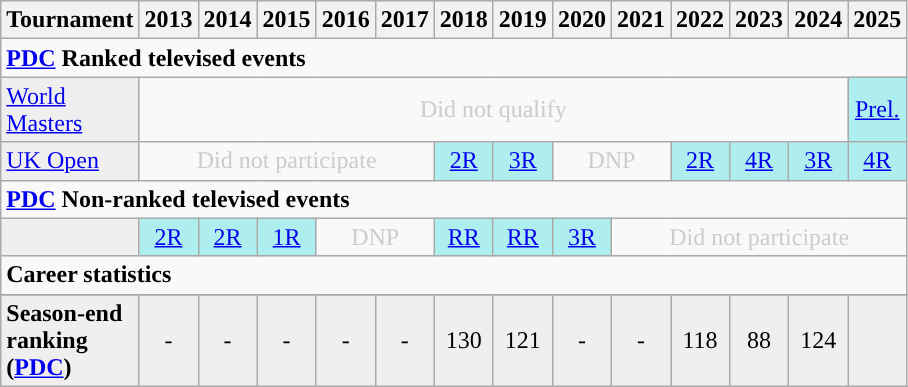<table class="wikitable" style="width:30%; margin:0">
<tr>
<th>Tournament</th>
<th>2013</th>
<th>2014</th>
<th>2015</th>
<th>2016</th>
<th>2017</th>
<th>2018</th>
<th>2019</th>
<th>2020</th>
<th>2021</th>
<th>2022</th>
<th>2023</th>
<th>2024</th>
<th>2025</th>
</tr>
<tr>
<td colspan="31" align="left"><strong><a href='#'>PDC</a> Ranked televised events</strong></td>
</tr>
<tr>
<td style="background:#efefef;"><a href='#'>World Masters</a></td>
<td colspan="12" style="text-align:center; color:#ccc;">Did not qualify</td>
<td style="text-align:center; background:#afeeee;"><a href='#'>Prel.</a></td>
</tr>
<tr>
<td style="background:#efefef;"><a href='#'>UK Open</a></td>
<td colspan="5" style="text-align:center; color:#ccc;">Did not participate</td>
<td style="text-align:center; background:#afeeee;"><a href='#'>2R</a></td>
<td style="text-align:center; background:#afeeee;"><a href='#'>3R</a></td>
<td colspan="2" style="text-align:center; color:#ccc;">DNP</td>
<td style="text-align:center; background:#afeeee;"><a href='#'>2R</a></td>
<td style="text-align:center; background:#afeeee;"><a href='#'>4R</a></td>
<td style="text-align:center; background:#afeeee;"><a href='#'>3R</a></td>
<td style="text-align:center; background:#afeeee;"><a href='#'>4R</a></td>
</tr>
<tr>
<td colspan="15" align="left"><strong><a href='#'>PDC</a> Non-ranked televised events</strong></td>
</tr>
<tr>
<td style="background:#efefef;"></td>
<td style="text-align:center; background:#afeeee;"><a href='#'>2R</a></td>
<td style="text-align:center; background:#afeeee;"><a href='#'>2R</a></td>
<td style="text-align:center; background:#afeeee;"><a href='#'>1R</a></td>
<td colspan="2" style="text-align:center; color:#ccc;">DNP</td>
<td style="text-align:center; background:#afeeee;"><a href='#'>RR</a></td>
<td style="text-align:center; background:#afeeee;"><a href='#'>RR</a></td>
<td style="text-align:center; background:#afeeee;"><a href='#'>3R</a></td>
<td colspan="5" style="text-align:center; color:#ccc;">Did not participate</td>
</tr>
<tr>
<td colspan="22" align="left"><strong>Career statistics</strong></td>
</tr>
<tr>
</tr>
<tr bgcolor="efefef">
<td align="left"><strong>Season-end ranking (<a href='#'>PDC</a>)</strong></td>
<td style="text-align:center;">-</td>
<td style="text-align:center;">-</td>
<td style="text-align:center;">-</td>
<td style="text-align:center;">-</td>
<td style="text-align:center;">-</td>
<td style="text-align:center;">130</td>
<td style="text-align:center;">121</td>
<td style="text-align:center;">-</td>
<td style="text-align:center;">-</td>
<td style="text-align:center;">118</td>
<td style="text-align:center;">88</td>
<td style="text-align:center;">124</td>
<td></td>
</tr>
</table>
